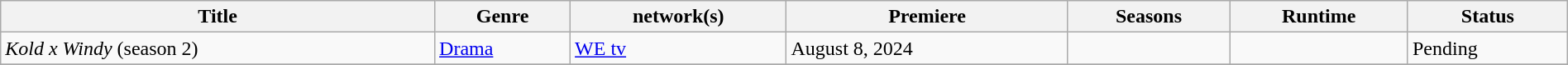<table class="wikitable sortable" style="width:100%;">
<tr>
<th>Title</th>
<th>Genre</th>
<th> network(s)</th>
<th>Premiere</th>
<th>Seasons</th>
<th>Runtime</th>
<th>Status</th>
</tr>
<tr>
<td><em>Kold x Windy</em> (season 2)</td>
<td><a href='#'>Drama</a></td>
<td><a href='#'>WE tv</a></td>
<td>August 8, 2024</td>
<td></td>
<td></td>
<td>Pending</td>
</tr>
<tr>
</tr>
</table>
